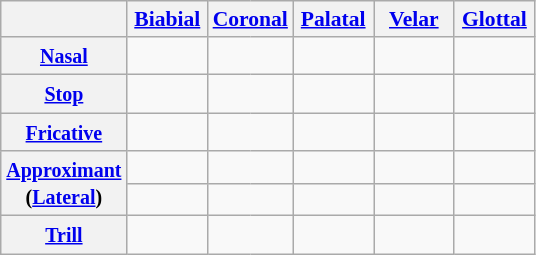<table class="wikitable" style=text-align:center>
<tr style="font-size: 90%;">
<th></th>
<th colspan=2><a href='#'>Biabial</a></th>
<th colspan=2><a href='#'>Coronal</a></th>
<th colspan=2><a href='#'>Palatal</a></th>
<th colspan=2><a href='#'>Velar</a></th>
<th colspan=2><a href='#'>Glottal</a></th>
</tr>
<tr>
<th><small><a href='#'>Nasal</a></small></th>
<td width=20px style="border-right: 0;"></td>
<td width=20px style="border-left: 0;"></td>
<td width=20px style="border-right: 0;"></td>
<td width=20px style="border-left: 0;"></td>
<td width=20px style="border-right: 0;"></td>
<td width=20px style="border-left: 0;"></td>
<td width=20px style="border-right: 0;"></td>
<td width=20px style="border-left: 0;"></td>
<td colspan=2></td>
</tr>
<tr>
<th><small><a href='#'>Stop</a></small></th>
<td style="border-right: 0;"></td>
<td style="border-left: 0;"></td>
<td style="border-right: 0;"></td>
<td style="border-left: 0;"></td>
<td style="border-right: 0;"></td>
<td style="border-left: 0;"></td>
<td style="border-right: 0;"></td>
<td style="border-left: 0;"></td>
<td colspan=2></td>
</tr>
<tr>
<th><small><a href='#'>Fricative</a></small></th>
<td colspan=2></td>
<td style="border-right: 0;"></td>
<td style="border-left: 0;"></td>
<td colspan=2></td>
<td colspan=2></td>
<td width=20px style="border-right: 0;"></td>
<td width=20px style="border-left: 0;"></td>
</tr>
<tr>
<th rowspan=2><small><a href='#'>Approximant</a><br>(<a href='#'>Lateral</a>)</small></th>
<td colspan=2></td>
<td colspan=2></td>
<td style="border-right: 0;"></td>
<td style="border-left: 0;"></td>
<td style="border-right: 0;"></td>
<td style="border-left: 0;"></td>
<td colspan=2></td>
</tr>
<tr>
<td colspan=2></td>
<td style="border-right: 0;"></td>
<td style="border-left: 0;"></td>
<td colspan=2></td>
<td colspan=2></td>
<td colspan=2></td>
</tr>
<tr>
<th><small><a href='#'>Trill</a></small></th>
<td colspan=2></td>
<td style="border-right: 0;"></td>
<td style="border-left: 0;"></td>
<td colspan=2></td>
<td colspan=2></td>
<td colspan=2></td>
</tr>
</table>
